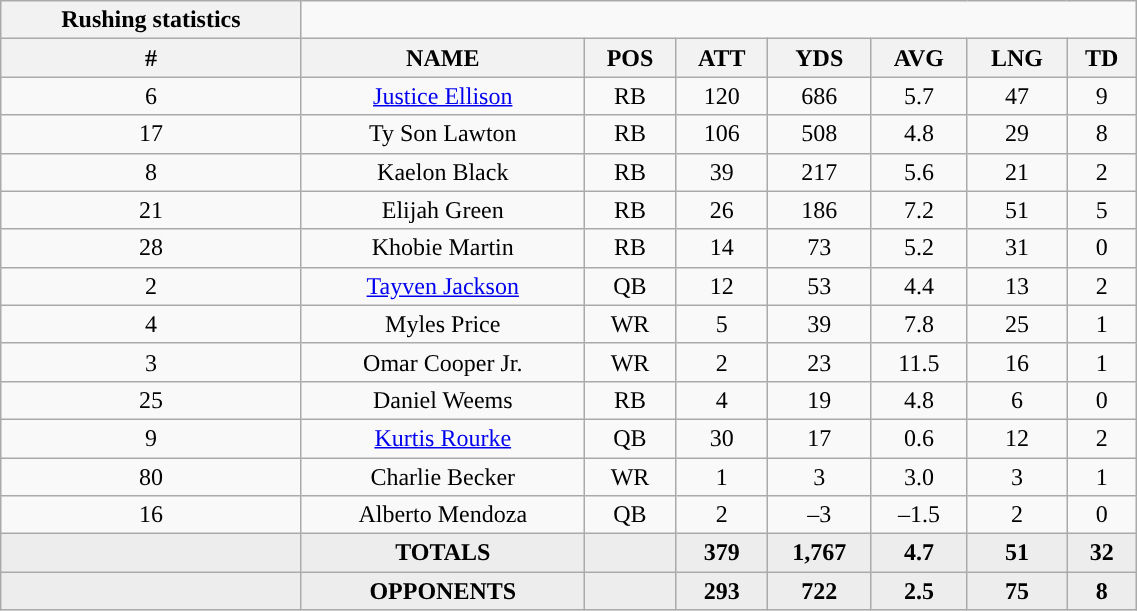<table style="width:60%; text-align:center;" class="wikitable collapsible collapsed">
<tr>
<th style="text-align:center; ">Rushing statistics</th>
</tr>
<tr>
<th>#</th>
<th>NAME</th>
<th>POS</th>
<th>ATT</th>
<th>YDS</th>
<th>AVG</th>
<th>LNG</th>
<th>TD</th>
</tr>
<tr>
<td>6</td>
<td><a href='#'>Justice Ellison</a></td>
<td>RB</td>
<td>120</td>
<td>686</td>
<td>5.7</td>
<td>47</td>
<td>9</td>
</tr>
<tr>
<td>17</td>
<td>Ty Son Lawton</td>
<td>RB</td>
<td>106</td>
<td>508</td>
<td>4.8</td>
<td>29</td>
<td>8</td>
</tr>
<tr>
<td>8</td>
<td>Kaelon Black</td>
<td>RB</td>
<td>39</td>
<td>217</td>
<td>5.6</td>
<td>21</td>
<td>2</td>
</tr>
<tr>
<td>21</td>
<td>Elijah Green</td>
<td>RB</td>
<td>26</td>
<td>186</td>
<td>7.2</td>
<td>51</td>
<td>5</td>
</tr>
<tr>
<td>28</td>
<td>Khobie Martin</td>
<td>RB</td>
<td>14</td>
<td>73</td>
<td>5.2</td>
<td>31</td>
<td>0</td>
</tr>
<tr>
<td>2</td>
<td><a href='#'>Tayven Jackson</a></td>
<td>QB</td>
<td>12</td>
<td>53</td>
<td>4.4</td>
<td>13</td>
<td>2</td>
</tr>
<tr>
<td>4</td>
<td>Myles Price</td>
<td>WR</td>
<td>5</td>
<td>39</td>
<td>7.8</td>
<td>25</td>
<td>1</td>
</tr>
<tr>
<td>3</td>
<td>Omar Cooper Jr.</td>
<td>WR</td>
<td>2</td>
<td>23</td>
<td>11.5</td>
<td>16</td>
<td>1</td>
</tr>
<tr>
<td>25</td>
<td>Daniel Weems</td>
<td>RB</td>
<td>4</td>
<td>19</td>
<td>4.8</td>
<td>6</td>
<td>0</td>
</tr>
<tr>
<td>9</td>
<td><a href='#'>Kurtis Rourke</a></td>
<td>QB</td>
<td>30</td>
<td>17</td>
<td>0.6</td>
<td>12</td>
<td>2</td>
</tr>
<tr>
<td>80</td>
<td>Charlie Becker</td>
<td>WR</td>
<td>1</td>
<td>3</td>
<td>3.0</td>
<td>3</td>
<td>1</td>
</tr>
<tr>
<td>16</td>
<td>Alberto Mendoza</td>
<td>QB</td>
<td>2</td>
<td>–3</td>
<td>–1.5</td>
<td>2</td>
<td>0</td>
</tr>
<tr style="background-color:#ededed;">
<td></td>
<td><strong>TOTALS</strong></td>
<td></td>
<td><strong>379</strong></td>
<td><strong>1,767</strong></td>
<td><strong>4.7</strong></td>
<td><strong>51</strong></td>
<td><strong>32</strong></td>
</tr>
<tr style="background-color:#ededed;">
<td></td>
<td><strong>OPPONENTS</strong></td>
<td></td>
<td><strong>293</strong></td>
<td><strong>722</strong></td>
<td><strong>2.5</strong></td>
<td><strong>75</strong></td>
<td><strong>8</strong></td>
</tr>
</table>
